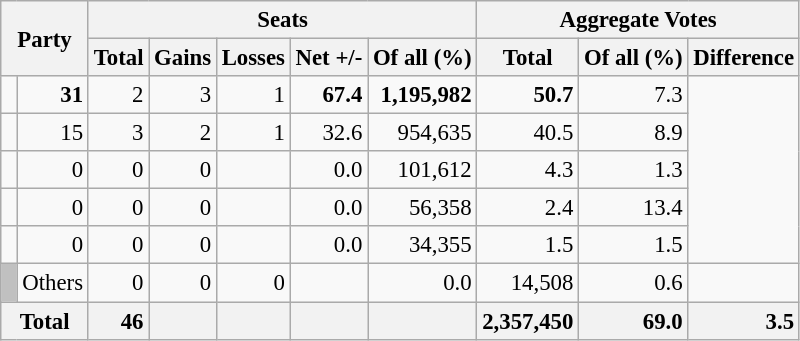<table class="wikitable sortable" style="text-align:right; font-size:95%;">
<tr>
<th colspan="2" rowspan="2">Party</th>
<th colspan="5">Seats</th>
<th colspan="3">Aggregate Votes</th>
</tr>
<tr>
<th>Total</th>
<th>Gains</th>
<th>Losses</th>
<th>Net +/-</th>
<th>Of all (%)</th>
<th>Total</th>
<th>Of all (%)</th>
<th>Difference</th>
</tr>
<tr>
<td></td>
<td><strong>31</strong></td>
<td>2</td>
<td>3</td>
<td>1</td>
<td><strong>67.4</strong></td>
<td><strong>1,195,982</strong></td>
<td><strong>50.7</strong></td>
<td>7.3</td>
</tr>
<tr>
<td></td>
<td>15</td>
<td>3</td>
<td>2</td>
<td>1</td>
<td>32.6</td>
<td>954,635</td>
<td>40.5</td>
<td>8.9</td>
</tr>
<tr>
<td></td>
<td>0</td>
<td>0</td>
<td>0</td>
<td></td>
<td>0.0</td>
<td>101,612</td>
<td>4.3</td>
<td>1.3</td>
</tr>
<tr>
<td></td>
<td>0</td>
<td>0</td>
<td>0</td>
<td></td>
<td>0.0</td>
<td>56,358</td>
<td>2.4</td>
<td>13.4</td>
</tr>
<tr>
<td></td>
<td>0</td>
<td>0</td>
<td>0</td>
<td></td>
<td>0.0</td>
<td>34,355</td>
<td>1.5</td>
<td>1.5</td>
</tr>
<tr>
<td style="background:silver;"> </td>
<td align=left>Others</td>
<td>0</td>
<td>0</td>
<td>0</td>
<td></td>
<td>0.0</td>
<td>14,508</td>
<td>0.6</td>
<td></td>
</tr>
<tr class="sortbottom">
<th colspan="2" style="background:#f2f2f2">Total</th>
<td style="background:#f2f2f2;"><strong>46</strong></td>
<td style="background:#f2f2f2;"></td>
<td style="background:#f2f2f2;"></td>
<td style="background:#f2f2f2;"></td>
<td style="background:#f2f2f2;"></td>
<td style="background:#f2f2f2;"><strong>2,357,450</strong></td>
<td style="background:#f2f2f2;"><strong>69.0</strong></td>
<td style="background:#f2f2f2;"><strong>3.5</strong></td>
</tr>
</table>
